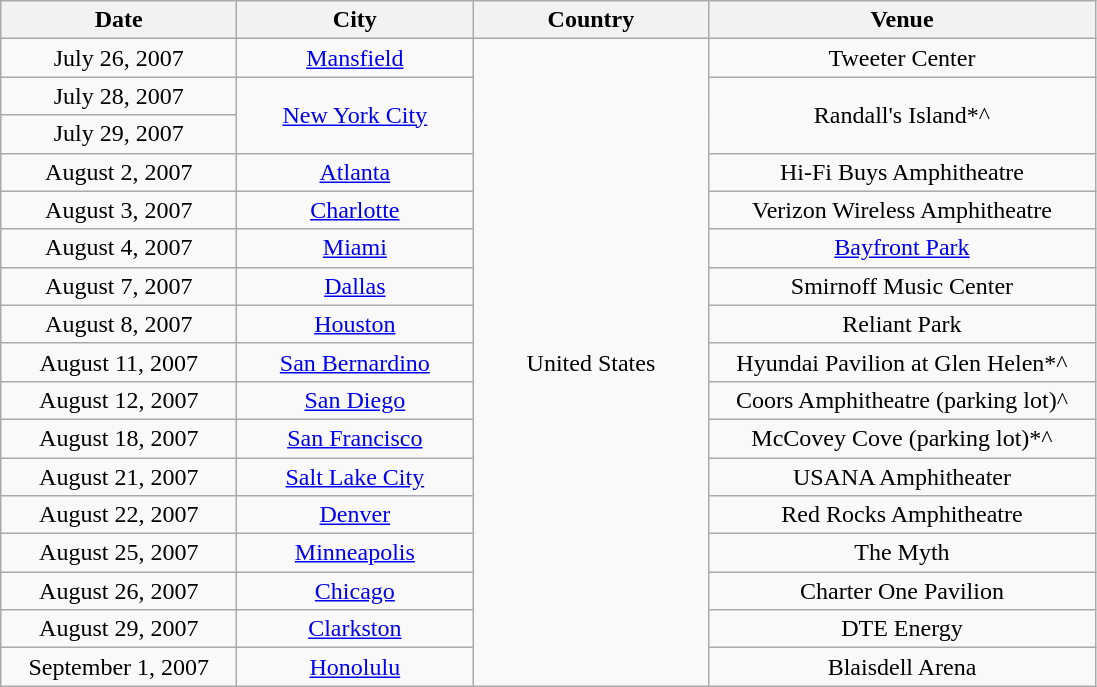<table class="wikitable" style="text-align:center;">
<tr>
<th style="width:150px;">Date</th>
<th style="width:150px;">City</th>
<th style="width:150px;">Country</th>
<th style="width:250px;">Venue</th>
</tr>
<tr>
<td>July 26, 2007</td>
<td><a href='#'>Mansfield</a></td>
<td rowspan="17">United States</td>
<td>Tweeter Center</td>
</tr>
<tr>
<td>July 28, 2007</td>
<td rowspan="2"><a href='#'>New York City</a></td>
<td rowspan="2">Randall's Island*^</td>
</tr>
<tr>
<td>July 29, 2007</td>
</tr>
<tr>
<td>August 2, 2007</td>
<td><a href='#'>Atlanta</a></td>
<td>Hi-Fi Buys Amphitheatre</td>
</tr>
<tr>
<td>August 3, 2007</td>
<td><a href='#'>Charlotte</a></td>
<td>Verizon Wireless Amphitheatre</td>
</tr>
<tr>
<td>August 4, 2007</td>
<td><a href='#'>Miami</a></td>
<td><a href='#'>Bayfront Park</a></td>
</tr>
<tr>
<td>August 7, 2007</td>
<td><a href='#'>Dallas</a></td>
<td>Smirnoff Music Center</td>
</tr>
<tr>
<td>August 8, 2007</td>
<td><a href='#'>Houston</a></td>
<td>Reliant Park</td>
</tr>
<tr>
<td>August 11, 2007</td>
<td><a href='#'>San Bernardino</a></td>
<td>Hyundai Pavilion at Glen Helen*^</td>
</tr>
<tr>
<td>August 12, 2007</td>
<td><a href='#'>San Diego</a></td>
<td>Coors Amphitheatre (parking lot)^</td>
</tr>
<tr>
<td>August 18, 2007</td>
<td><a href='#'>San Francisco</a></td>
<td>McCovey Cove (parking lot)*^</td>
</tr>
<tr>
<td>August 21, 2007</td>
<td><a href='#'>Salt Lake City</a></td>
<td>USANA Amphitheater</td>
</tr>
<tr>
<td>August 22, 2007</td>
<td><a href='#'>Denver</a></td>
<td>Red Rocks Amphitheatre</td>
</tr>
<tr>
<td>August 25, 2007</td>
<td><a href='#'>Minneapolis</a></td>
<td>The Myth</td>
</tr>
<tr>
<td>August 26, 2007</td>
<td><a href='#'>Chicago</a></td>
<td>Charter One Pavilion</td>
</tr>
<tr>
<td>August 29, 2007</td>
<td><a href='#'>Clarkston</a></td>
<td>DTE Energy</td>
</tr>
<tr>
<td>September 1, 2007</td>
<td><a href='#'>Honolulu</a></td>
<td>Blaisdell Arena</td>
</tr>
</table>
